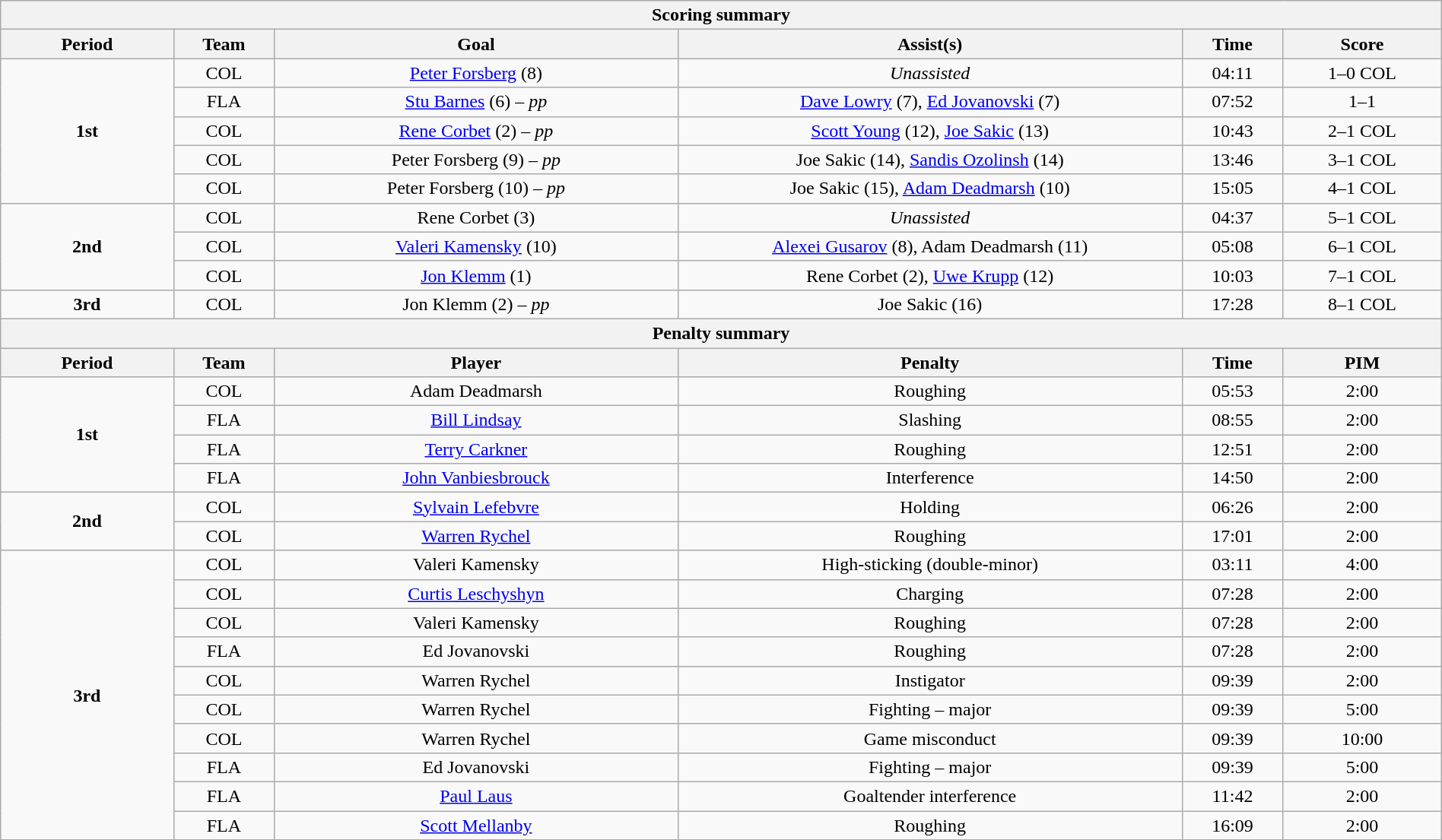<table style="width:100%;" class="wikitable">
<tr>
<th colspan="6">Scoring summary</th>
</tr>
<tr>
<th style="width:12%;">Period</th>
<th style="width:7%;">Team</th>
<th style="width:28%;">Goal</th>
<th style="width:35%;">Assist(s)</th>
<th style="width:7%;">Time</th>
<th style="width:11%;">Score</th>
</tr>
<tr>
<td style="text-align:center;" rowspan="5"><strong>1st</strong></td>
<td style="text-align:center;">COL</td>
<td style="text-align:center;"><a href='#'>Peter Forsberg</a> (8)</td>
<td style="text-align:center;"><em>Unassisted</em></td>
<td style="text-align:center;">04:11</td>
<td style="text-align:center;">1–0 COL</td>
</tr>
<tr>
<td style="text-align:center;">FLA</td>
<td style="text-align:center;"><a href='#'>Stu Barnes</a> (6) – <em>pp</em></td>
<td style="text-align:center;"><a href='#'>Dave Lowry</a> (7), <a href='#'>Ed Jovanovski</a> (7)</td>
<td style="text-align:center;">07:52</td>
<td style="text-align:center;">1–1</td>
</tr>
<tr>
<td style="text-align:center;">COL</td>
<td style="text-align:center;"><a href='#'>Rene Corbet</a> (2) – <em>pp</em></td>
<td style="text-align:center;"><a href='#'>Scott Young</a> (12), <a href='#'>Joe Sakic</a> (13)</td>
<td style="text-align:center;">10:43</td>
<td style="text-align:center;">2–1 COL</td>
</tr>
<tr>
<td style="text-align:center;">COL</td>
<td style="text-align:center;">Peter Forsberg (9) – <em>pp</em></td>
<td style="text-align:center;">Joe Sakic (14), <a href='#'>Sandis Ozolinsh</a> (14)</td>
<td style="text-align:center;">13:46</td>
<td style="text-align:center;">3–1 COL</td>
</tr>
<tr>
<td style="text-align:center;">COL</td>
<td style="text-align:center;">Peter Forsberg (10) – <em>pp</em></td>
<td style="text-align:center;">Joe Sakic (15), <a href='#'>Adam Deadmarsh</a> (10)</td>
<td style="text-align:center;">15:05</td>
<td style="text-align:center;">4–1 COL</td>
</tr>
<tr>
<td style="text-align:center;" rowspan="3"><strong>2nd</strong></td>
<td style="text-align:center;">COL</td>
<td style="text-align:center;">Rene Corbet (3)</td>
<td style="text-align:center;"><em>Unassisted</em></td>
<td style="text-align:center;">04:37</td>
<td style="text-align:center;">5–1 COL</td>
</tr>
<tr>
<td style="text-align:center;">COL</td>
<td style="text-align:center;"><a href='#'>Valeri Kamensky</a> (10)</td>
<td style="text-align:center;"><a href='#'>Alexei Gusarov</a> (8), Adam Deadmarsh (11)</td>
<td style="text-align:center;">05:08</td>
<td style="text-align:center;">6–1 COL</td>
</tr>
<tr>
<td style="text-align:center;">COL</td>
<td style="text-align:center;"><a href='#'>Jon Klemm</a> (1)</td>
<td style="text-align:center;">Rene Corbet (2), <a href='#'>Uwe Krupp</a> (12)</td>
<td style="text-align:center;">10:03</td>
<td style="text-align:center;">7–1 COL</td>
</tr>
<tr>
<td style="text-align:center;" rowspan="1"><strong>3rd</strong></td>
<td style="text-align:center;">COL</td>
<td style="text-align:center;">Jon Klemm (2) – <em>pp</em></td>
<td style="text-align:center;">Joe Sakic (16)</td>
<td style="text-align:center;">17:28</td>
<td style="text-align:center;">8–1 COL</td>
</tr>
<tr>
<th colspan="6">Penalty summary</th>
</tr>
<tr>
<th style="width:12%;">Period</th>
<th style="width:7%;">Team</th>
<th style="width:28%;">Player</th>
<th style="width:35%;">Penalty</th>
<th style="width:7%;">Time</th>
<th style="width:11%;">PIM</th>
</tr>
<tr style="text-align:center;">
<td rowspan="4"><strong>1st</strong></td>
<td>COL</td>
<td>Adam Deadmarsh</td>
<td>Roughing</td>
<td>05:53</td>
<td>2:00</td>
</tr>
<tr style="text-align:center;">
<td>FLA</td>
<td><a href='#'>Bill Lindsay</a></td>
<td>Slashing</td>
<td>08:55</td>
<td>2:00</td>
</tr>
<tr style="text-align:center;">
<td>FLA</td>
<td><a href='#'>Terry Carkner</a></td>
<td>Roughing</td>
<td>12:51</td>
<td>2:00</td>
</tr>
<tr style="text-align:center;">
<td>FLA</td>
<td><a href='#'>John Vanbiesbrouck</a></td>
<td>Interference</td>
<td>14:50</td>
<td>2:00</td>
</tr>
<tr style="text-align:center;">
<td rowspan="2"><strong>2nd</strong></td>
<td>COL</td>
<td><a href='#'>Sylvain Lefebvre</a></td>
<td>Holding</td>
<td>06:26</td>
<td>2:00</td>
</tr>
<tr style="text-align:center;">
<td>COL</td>
<td><a href='#'>Warren Rychel</a></td>
<td>Roughing</td>
<td>17:01</td>
<td>2:00</td>
</tr>
<tr style="text-align:center;">
<td rowspan="10"><strong>3rd</strong></td>
<td>COL</td>
<td>Valeri Kamensky</td>
<td>High-sticking (double-minor)</td>
<td>03:11</td>
<td>4:00</td>
</tr>
<tr style="text-align:center;">
<td>COL</td>
<td><a href='#'>Curtis Leschyshyn</a></td>
<td>Charging</td>
<td>07:28</td>
<td>2:00</td>
</tr>
<tr style="text-align:center;">
<td>COL</td>
<td>Valeri Kamensky</td>
<td>Roughing</td>
<td>07:28</td>
<td>2:00</td>
</tr>
<tr style="text-align:center;">
<td>FLA</td>
<td>Ed Jovanovski</td>
<td>Roughing</td>
<td>07:28</td>
<td>2:00</td>
</tr>
<tr style="text-align:center;">
<td>COL</td>
<td>Warren Rychel</td>
<td>Instigator</td>
<td>09:39</td>
<td>2:00</td>
</tr>
<tr style="text-align:center;">
<td>COL</td>
<td>Warren Rychel</td>
<td>Fighting – major</td>
<td>09:39</td>
<td>5:00</td>
</tr>
<tr style="text-align:center;">
<td>COL</td>
<td>Warren Rychel</td>
<td>Game misconduct</td>
<td>09:39</td>
<td>10:00</td>
</tr>
<tr style="text-align:center;">
<td>FLA</td>
<td>Ed Jovanovski</td>
<td>Fighting – major</td>
<td>09:39</td>
<td>5:00</td>
</tr>
<tr style="text-align:center;">
<td>FLA</td>
<td><a href='#'>Paul Laus</a></td>
<td>Goaltender interference</td>
<td>11:42</td>
<td>2:00</td>
</tr>
<tr style="text-align:center;">
<td>FLA</td>
<td><a href='#'>Scott Mellanby</a></td>
<td>Roughing</td>
<td>16:09</td>
<td>2:00</td>
</tr>
</table>
